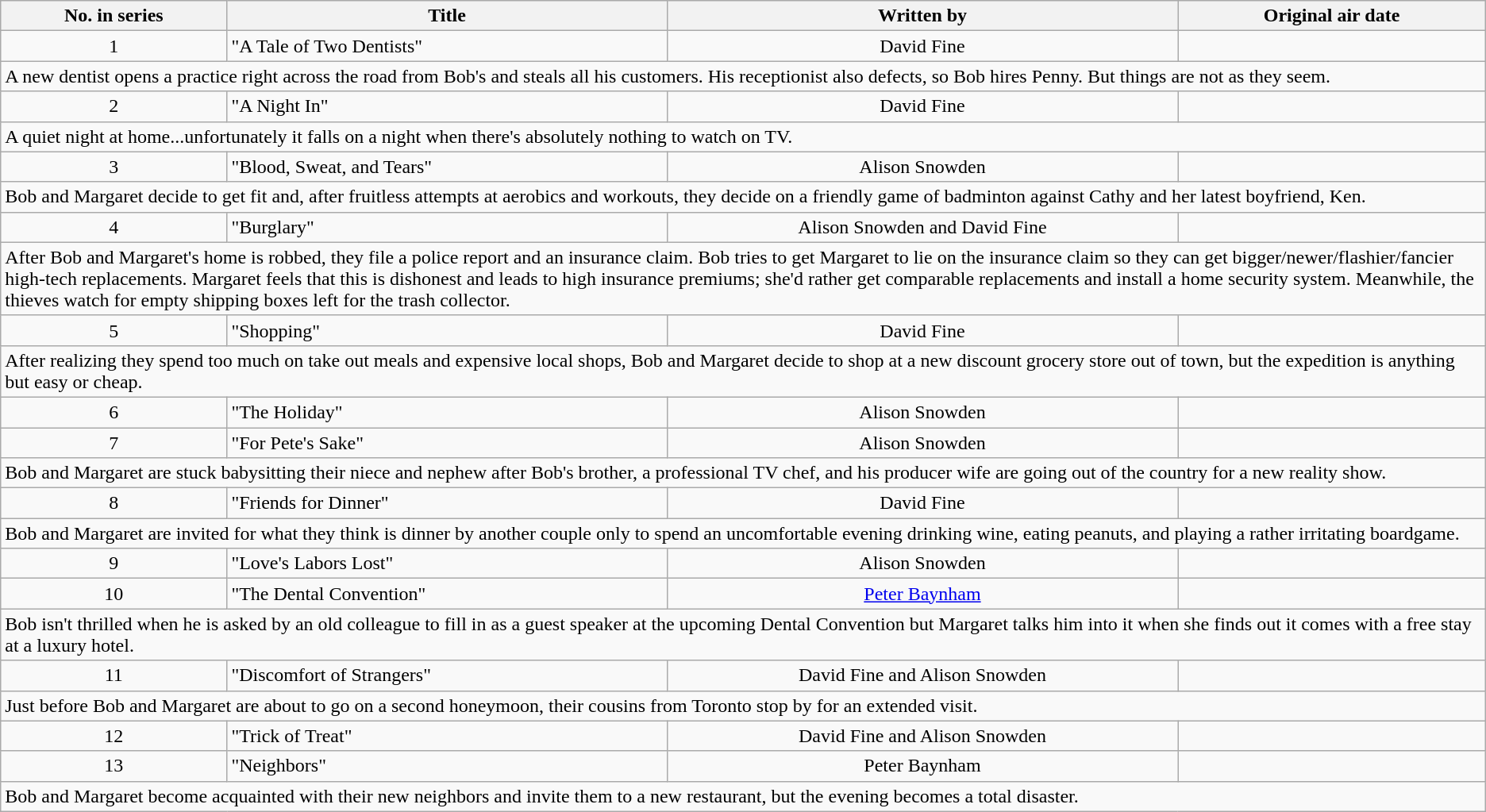<table class="wikitable plainrowheaders" style="text-align:center">
<tr>
<th scope="col">No. in series</th>
<th scope="col">Title</th>
<th scope="col">Written by</th>
<th scope="col">Original air date</th>
</tr>
<tr>
<td scope="row">1</td>
<td style="text-align:left">"A Tale of Two Dentists"</td>
<td style="text-align:center">David Fine</td>
<td></td>
</tr>
<tr>
<td colspan="4" style="text-align:left">A new dentist opens a practice right across the road from Bob's and steals all his customers. His receptionist also defects, so Bob hires Penny. But things are not as they seem.</td>
</tr>
<tr>
<td scope="row">2</td>
<td style="text-align:left">"A Night In"</td>
<td style="text-align:center">David Fine</td>
<td></td>
</tr>
<tr>
<td colspan="4" style="text-align:left">A quiet night at home...unfortunately it falls on a night when there's absolutely nothing to watch on TV.</td>
</tr>
<tr>
<td scope="row">3</td>
<td style="text-align:left">"Blood, Sweat, and Tears"</td>
<td style="text-align:center">Alison Snowden</td>
<td></td>
</tr>
<tr>
<td colspan="4" style="text-align:left">Bob and Margaret decide to get fit and, after fruitless attempts at aerobics and workouts, they decide on a friendly game of badminton against Cathy and her latest boyfriend, Ken.</td>
</tr>
<tr>
<td scope="row">4</td>
<td style="text-align:left">"Burglary"</td>
<td style="text-align:center">Alison Snowden and David Fine</td>
<td></td>
</tr>
<tr>
<td colspan="4" style="text-align:left">After Bob and Margaret's home is robbed, they file a police report and an insurance claim. Bob tries to get Margaret to lie on the insurance claim so they can get bigger/newer/flashier/fancier high-tech replacements. Margaret feels that this is dishonest and leads to high insurance premiums; she'd rather get comparable replacements and install a home security system. Meanwhile, the thieves watch for empty shipping boxes left for the trash collector.</td>
</tr>
<tr>
<td scope="row">5</td>
<td style="text-align:left">"Shopping"</td>
<td style="text-align:center">David Fine</td>
<td></td>
</tr>
<tr>
<td colspan="4" style="text-align:left">After realizing they spend too much on take out meals and expensive local shops, Bob and Margaret decide to shop at a new discount grocery store out of town, but the expedition is anything but easy or cheap.</td>
</tr>
<tr>
<td scope="row">6</td>
<td style="text-align:left">"The Holiday"</td>
<td style="text-align:center">Alison Snowden</td>
<td></td>
</tr>
<tr>
<td scope="row">7</td>
<td style="text-align:left">"For Pete's Sake"</td>
<td style="text-align:center">Alison Snowden</td>
<td></td>
</tr>
<tr>
<td colspan="4" style="text-align:left">Bob and Margaret are stuck babysitting their niece and nephew after Bob's brother, a professional TV chef, and his producer wife are going out of the country for a new reality show.</td>
</tr>
<tr>
<td scope="row">8</td>
<td style="text-align:left">"Friends for Dinner"</td>
<td style="text-align:center">David Fine</td>
<td></td>
</tr>
<tr>
<td colspan="4" style="text-align:left">Bob and Margaret are invited for what they think is dinner by another couple only to spend an uncomfortable evening drinking wine, eating peanuts, and playing a rather irritating boardgame.</td>
</tr>
<tr>
<td scope="row">9</td>
<td style="text-align:left">"Love's Labors Lost"</td>
<td style="text-align:center">Alison Snowden</td>
<td></td>
</tr>
<tr>
<td scope="row">10</td>
<td style="text-align:left">"The Dental Convention"</td>
<td style="text-align:center"><a href='#'>Peter Baynham</a></td>
<td></td>
</tr>
<tr>
<td colspan="4" style="text-align:left">Bob isn't thrilled when he is asked by an old colleague to fill in as a guest speaker at the upcoming Dental Convention but Margaret talks him into it when she finds out it comes with a free stay at a luxury hotel.</td>
</tr>
<tr>
<td scope="row">11</td>
<td style="text-align:left">"Discomfort of Strangers"</td>
<td style="text-align:center">David Fine and Alison Snowden</td>
<td></td>
</tr>
<tr>
<td colspan="4" style="text-align:left">Just before Bob and Margaret are about to go on a second honeymoon, their cousins from Toronto stop by for an extended visit.</td>
</tr>
<tr>
<td scope="row">12</td>
<td style="text-align:left">"Trick of Treat"</td>
<td style="text-align:center">David Fine and Alison Snowden</td>
<td></td>
</tr>
<tr>
<td scope="row">13</td>
<td style="text-align:left">"Neighbors"</td>
<td style="text-align:center">Peter Baynham</td>
<td></td>
</tr>
<tr>
<td colspan="4" style="text-align:left">Bob and Margaret become acquainted with their new neighbors and invite them to a new restaurant, but the evening becomes a total disaster.</td>
</tr>
</table>
